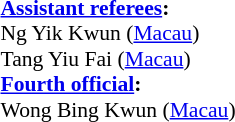<table style="width:50%; font-size:90%;">
<tr>
<td><br><strong><a href='#'>Assistant referees</a>:</strong>
<br>Ng Yik Kwun (<a href='#'>Macau</a>)
<br>Tang Yiu Fai (<a href='#'>Macau</a>)
<br><strong><a href='#'>Fourth official</a>:</strong>
<br>Wong Bing Kwun (<a href='#'>Macau</a>)</td>
</tr>
</table>
